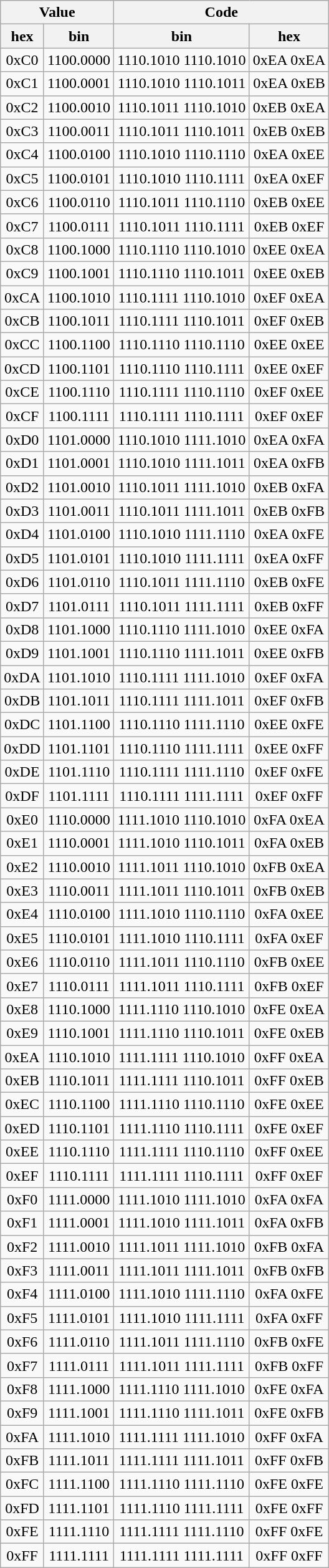<table class="wikitable" style="text-align:center;">
<tr>
<th colspan="2">Value</th>
<th colspan="2">Code</th>
</tr>
<tr>
<th>hex</th>
<th>bin</th>
<th>bin</th>
<th>hex</th>
</tr>
<tr>
<td>0xC0</td>
<td>1100.0000</td>
<td>1110.1010 1110.1010</td>
<td>0xEA 0xEA</td>
</tr>
<tr>
<td>0xC1</td>
<td>1100.0001</td>
<td>1110.1010 1110.1011</td>
<td>0xEA 0xEB</td>
</tr>
<tr>
<td>0xC2</td>
<td>1100.0010</td>
<td>1110.1011 1110.1010</td>
<td>0xEB 0xEA</td>
</tr>
<tr>
<td>0xC3</td>
<td>1100.0011</td>
<td>1110.1011 1110.1011</td>
<td>0xEB 0xEB</td>
</tr>
<tr>
<td>0xC4</td>
<td>1100.0100</td>
<td>1110.1010 1110.1110</td>
<td>0xEA 0xEE</td>
</tr>
<tr>
<td>0xC5</td>
<td>1100.0101</td>
<td>1110.1010 1110.1111</td>
<td>0xEA 0xEF</td>
</tr>
<tr>
<td>0xC6</td>
<td>1100.0110</td>
<td>1110.1011 1110.1110</td>
<td>0xEB 0xEE</td>
</tr>
<tr>
<td>0xC7</td>
<td>1100.0111</td>
<td>1110.1011 1110.1111</td>
<td>0xEB 0xEF</td>
</tr>
<tr>
<td>0xC8</td>
<td>1100.1000</td>
<td>1110.1110 1110.1010</td>
<td>0xEE 0xEA</td>
</tr>
<tr>
<td>0xC9</td>
<td>1100.1001</td>
<td>1110.1110 1110.1011</td>
<td>0xEE 0xEB</td>
</tr>
<tr>
<td>0xCA</td>
<td>1100.1010</td>
<td>1110.1111 1110.1010</td>
<td>0xEF 0xEA</td>
</tr>
<tr>
<td>0xCB</td>
<td>1100.1011</td>
<td>1110.1111 1110.1011</td>
<td>0xEF 0xEB</td>
</tr>
<tr>
<td>0xCC</td>
<td>1100.1100</td>
<td>1110.1110 1110.1110</td>
<td>0xEE 0xEE</td>
</tr>
<tr>
<td>0xCD</td>
<td>1100.1101</td>
<td>1110.1110 1110.1111</td>
<td>0xEE 0xEF</td>
</tr>
<tr>
<td>0xCE</td>
<td>1100.1110</td>
<td>1110.1111 1110.1110</td>
<td>0xEF 0xEE</td>
</tr>
<tr>
<td>0xCF</td>
<td>1100.1111</td>
<td>1110.1111 1110.1111</td>
<td>0xEF 0xEF</td>
</tr>
<tr>
<td>0xD0</td>
<td>1101.0000</td>
<td>1110.1010 1111.1010</td>
<td>0xEA 0xFA</td>
</tr>
<tr>
<td>0xD1</td>
<td>1101.0001</td>
<td>1110.1010 1111.1011</td>
<td>0xEA 0xFB</td>
</tr>
<tr>
<td>0xD2</td>
<td>1101.0010</td>
<td>1110.1011 1111.1010</td>
<td>0xEB 0xFA</td>
</tr>
<tr>
<td>0xD3</td>
<td>1101.0011</td>
<td>1110.1011 1111.1011</td>
<td>0xEB 0xFB</td>
</tr>
<tr>
<td>0xD4</td>
<td>1101.0100</td>
<td>1110.1010 1111.1110</td>
<td>0xEA 0xFE</td>
</tr>
<tr>
<td>0xD5</td>
<td>1101.0101</td>
<td>1110.1010 1111.1111</td>
<td>0xEA 0xFF</td>
</tr>
<tr>
<td>0xD6</td>
<td>1101.0110</td>
<td>1110.1011 1111.1110</td>
<td>0xEB 0xFE</td>
</tr>
<tr>
<td>0xD7</td>
<td>1101.0111</td>
<td>1110.1011 1111.1111</td>
<td>0xEB 0xFF</td>
</tr>
<tr>
<td>0xD8</td>
<td>1101.1000</td>
<td>1110.1110 1111.1010</td>
<td>0xEE 0xFA</td>
</tr>
<tr>
<td>0xD9</td>
<td>1101.1001</td>
<td>1110.1110 1111.1011</td>
<td>0xEE 0xFB</td>
</tr>
<tr>
<td>0xDA</td>
<td>1101.1010</td>
<td>1110.1111 1111.1010</td>
<td>0xEF 0xFA</td>
</tr>
<tr>
<td>0xDB</td>
<td>1101.1011</td>
<td>1110.1111 1111.1011</td>
<td>0xEF 0xFB</td>
</tr>
<tr>
<td>0xDC</td>
<td>1101.1100</td>
<td>1110.1110 1111.1110</td>
<td>0xEE 0xFE</td>
</tr>
<tr>
<td>0xDD</td>
<td>1101.1101</td>
<td>1110.1110 1111.1111</td>
<td>0xEE 0xFF</td>
</tr>
<tr>
<td>0xDE</td>
<td>1101.1110</td>
<td>1110.1111 1111.1110</td>
<td>0xEF 0xFE</td>
</tr>
<tr>
<td>0xDF</td>
<td>1101.1111</td>
<td>1110.1111 1111.1111</td>
<td>0xEF 0xFF</td>
</tr>
<tr>
<td>0xE0</td>
<td>1110.0000</td>
<td>1111.1010 1110.1010</td>
<td>0xFA 0xEA</td>
</tr>
<tr>
<td>0xE1</td>
<td>1110.0001</td>
<td>1111.1010 1110.1011</td>
<td>0xFA 0xEB</td>
</tr>
<tr>
<td>0xE2</td>
<td>1110.0010</td>
<td>1111.1011 1110.1010</td>
<td>0xFB 0xEA</td>
</tr>
<tr>
<td>0xE3</td>
<td>1110.0011</td>
<td>1111.1011 1110.1011</td>
<td>0xFB 0xEB</td>
</tr>
<tr>
<td>0xE4</td>
<td>1110.0100</td>
<td>1111.1010 1110.1110</td>
<td>0xFA 0xEE</td>
</tr>
<tr>
<td>0xE5</td>
<td>1110.0101</td>
<td>1111.1010 1110.1111</td>
<td>0xFA 0xEF</td>
</tr>
<tr>
<td>0xE6</td>
<td>1110.0110</td>
<td>1111.1011 1110.1110</td>
<td>0xFB 0xEE</td>
</tr>
<tr>
<td>0xE7</td>
<td>1110.0111</td>
<td>1111.1011 1110.1111</td>
<td>0xFB 0xEF</td>
</tr>
<tr>
<td>0xE8</td>
<td>1110.1000</td>
<td>1111.1110 1110.1010</td>
<td>0xFE 0xEA</td>
</tr>
<tr>
<td>0xE9</td>
<td>1110.1001</td>
<td>1111.1110 1110.1011</td>
<td>0xFE 0xEB</td>
</tr>
<tr>
<td>0xEA</td>
<td>1110.1010</td>
<td>1111.1111 1110.1010</td>
<td>0xFF 0xEA</td>
</tr>
<tr>
<td>0xEB</td>
<td>1110.1011</td>
<td>1111.1111 1110.1011</td>
<td>0xFF 0xEB</td>
</tr>
<tr>
<td>0xEC</td>
<td>1110.1100</td>
<td>1111.1110 1110.1110</td>
<td>0xFE 0xEE</td>
</tr>
<tr>
<td>0xED</td>
<td>1110.1101</td>
<td>1111.1110 1110.1111</td>
<td>0xFE 0xEF</td>
</tr>
<tr>
<td>0xEE</td>
<td>1110.1110</td>
<td>1111.1111 1110.1110</td>
<td>0xFF 0xEE</td>
</tr>
<tr>
<td>0xEF</td>
<td>1110.1111</td>
<td>1111.1111 1110.1111</td>
<td>0xFF 0xEF</td>
</tr>
<tr>
<td>0xF0</td>
<td>1111.0000</td>
<td>1111.1010 1111.1010</td>
<td>0xFA 0xFA</td>
</tr>
<tr>
<td>0xF1</td>
<td>1111.0001</td>
<td>1111.1010 1111.1011</td>
<td>0xFA 0xFB</td>
</tr>
<tr>
<td>0xF2</td>
<td>1111.0010</td>
<td>1111.1011 1111.1010</td>
<td>0xFB 0xFA</td>
</tr>
<tr>
<td>0xF3</td>
<td>1111.0011</td>
<td>1111.1011 1111.1011</td>
<td>0xFB 0xFB</td>
</tr>
<tr>
<td>0xF4</td>
<td>1111.0100</td>
<td>1111.1010 1111.1110</td>
<td>0xFA 0xFE</td>
</tr>
<tr>
<td>0xF5</td>
<td>1111.0101</td>
<td>1111.1010 1111.1111</td>
<td>0xFA 0xFF</td>
</tr>
<tr>
<td>0xF6</td>
<td>1111.0110</td>
<td>1111.1011 1111.1110</td>
<td>0xFB 0xFE</td>
</tr>
<tr>
<td>0xF7</td>
<td>1111.0111</td>
<td>1111.1011 1111.1111</td>
<td>0xFB 0xFF</td>
</tr>
<tr>
<td>0xF8</td>
<td>1111.1000</td>
<td>1111.1110 1111.1010</td>
<td>0xFE 0xFA</td>
</tr>
<tr>
<td>0xF9</td>
<td>1111.1001</td>
<td>1111.1110 1111.1011</td>
<td>0xFE 0xFB</td>
</tr>
<tr>
<td>0xFA</td>
<td>1111.1010</td>
<td>1111.1111 1111.1010</td>
<td>0xFF 0xFA</td>
</tr>
<tr>
<td>0xFB</td>
<td>1111.1011</td>
<td>1111.1111 1111.1011</td>
<td>0xFF 0xFB</td>
</tr>
<tr>
<td>0xFC</td>
<td>1111.1100</td>
<td>1111.1110 1111.1110</td>
<td>0xFE 0xFE</td>
</tr>
<tr>
<td>0xFD</td>
<td>1111.1101</td>
<td>1111.1110 1111.1111</td>
<td>0xFE 0xFF</td>
</tr>
<tr>
<td>0xFE</td>
<td>1111.1110</td>
<td>1111.1111 1111.1110</td>
<td>0xFF 0xFE</td>
</tr>
<tr>
<td>0xFF</td>
<td>1111.1111</td>
<td>1111.1111 1111.1111</td>
<td>0xFF 0xFF</td>
</tr>
</table>
